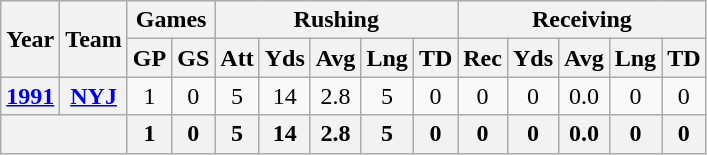<table class="wikitable" style="text-align:center;">
<tr>
<th rowspan="2">Year</th>
<th rowspan="2">Team</th>
<th colspan="2">Games</th>
<th colspan="5">Rushing</th>
<th colspan="5">Receiving</th>
</tr>
<tr>
<th>GP</th>
<th>GS</th>
<th>Att</th>
<th>Yds</th>
<th>Avg</th>
<th>Lng</th>
<th>TD</th>
<th>Rec</th>
<th>Yds</th>
<th>Avg</th>
<th>Lng</th>
<th>TD</th>
</tr>
<tr>
<th><a href='#'>1991</a></th>
<th><a href='#'>NYJ</a></th>
<td>1</td>
<td>0</td>
<td>5</td>
<td>14</td>
<td>2.8</td>
<td>5</td>
<td>0</td>
<td>0</td>
<td>0</td>
<td>0.0</td>
<td>0</td>
<td>0</td>
</tr>
<tr>
<th colspan="2"></th>
<th>1</th>
<th>0</th>
<th>5</th>
<th>14</th>
<th>2.8</th>
<th>5</th>
<th>0</th>
<th>0</th>
<th>0</th>
<th>0.0</th>
<th>0</th>
<th>0</th>
</tr>
</table>
